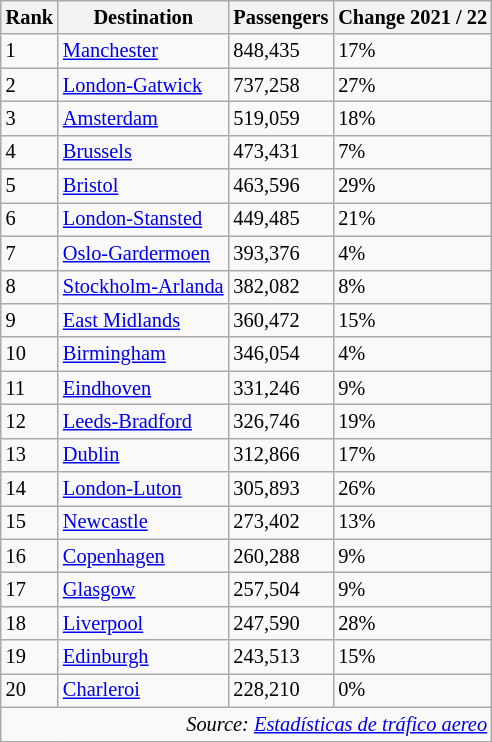<table class="wikitable" style="font-size: 85%; width:align">
<tr>
<th>Rank</th>
<th>Destination</th>
<th>Passengers</th>
<th>Change 2021 / 22</th>
</tr>
<tr>
<td>1</td>
<td> <a href='#'>Manchester</a></td>
<td>848,435</td>
<td> 17%</td>
</tr>
<tr>
<td>2</td>
<td> <a href='#'>London-Gatwick</a></td>
<td>737,258</td>
<td> 27%</td>
</tr>
<tr>
<td>3</td>
<td> <a href='#'>Amsterdam</a></td>
<td>519,059</td>
<td> 18%</td>
</tr>
<tr>
<td>4</td>
<td> <a href='#'>Brussels</a></td>
<td>473,431</td>
<td> 7%</td>
</tr>
<tr>
<td>5</td>
<td> <a href='#'>Bristol</a></td>
<td>463,596</td>
<td> 29%</td>
</tr>
<tr>
<td>6</td>
<td> <a href='#'>London-Stansted</a></td>
<td>449,485</td>
<td> 21%</td>
</tr>
<tr>
<td>7</td>
<td> <a href='#'>Oslo-Gardermoen</a></td>
<td>393,376</td>
<td> 4%</td>
</tr>
<tr>
<td>8</td>
<td> <a href='#'>Stockholm-Arlanda</a></td>
<td>382,082</td>
<td> 8%</td>
</tr>
<tr>
<td>9</td>
<td> <a href='#'>East Midlands</a></td>
<td>360,472</td>
<td> 15%</td>
</tr>
<tr>
<td>10</td>
<td> <a href='#'>Birmingham</a></td>
<td>346,054</td>
<td> 4%</td>
</tr>
<tr>
<td>11</td>
<td> <a href='#'>Eindhoven</a></td>
<td>331,246</td>
<td> 9%</td>
</tr>
<tr>
<td>12</td>
<td> <a href='#'>Leeds-Bradford</a></td>
<td>326,746</td>
<td> 19%</td>
</tr>
<tr>
<td>13</td>
<td> <a href='#'>Dublin</a></td>
<td>312,866</td>
<td> 17%</td>
</tr>
<tr>
<td>14</td>
<td> <a href='#'>London-Luton</a></td>
<td>305,893</td>
<td> 26%</td>
</tr>
<tr>
<td>15</td>
<td> <a href='#'>Newcastle</a></td>
<td>273,402</td>
<td> 13%</td>
</tr>
<tr>
<td>16</td>
<td> <a href='#'>Copenhagen</a></td>
<td>260,288</td>
<td> 9%</td>
</tr>
<tr>
<td>17</td>
<td> <a href='#'>Glasgow</a></td>
<td>257,504</td>
<td> 9%</td>
</tr>
<tr>
<td>18</td>
<td> <a href='#'>Liverpool</a></td>
<td>247,590</td>
<td> 28%</td>
</tr>
<tr>
<td>19</td>
<td> <a href='#'>Edinburgh</a></td>
<td>243,513</td>
<td> 15%</td>
</tr>
<tr>
<td>20</td>
<td> <a href='#'>Charleroi</a></td>
<td>228,210</td>
<td> 0%</td>
</tr>
<tr>
<td colspan="4" style="text-align:right;"><em>Source: <a href='#'>Estadísticas de tráfico aereo</a></em></td>
</tr>
</table>
